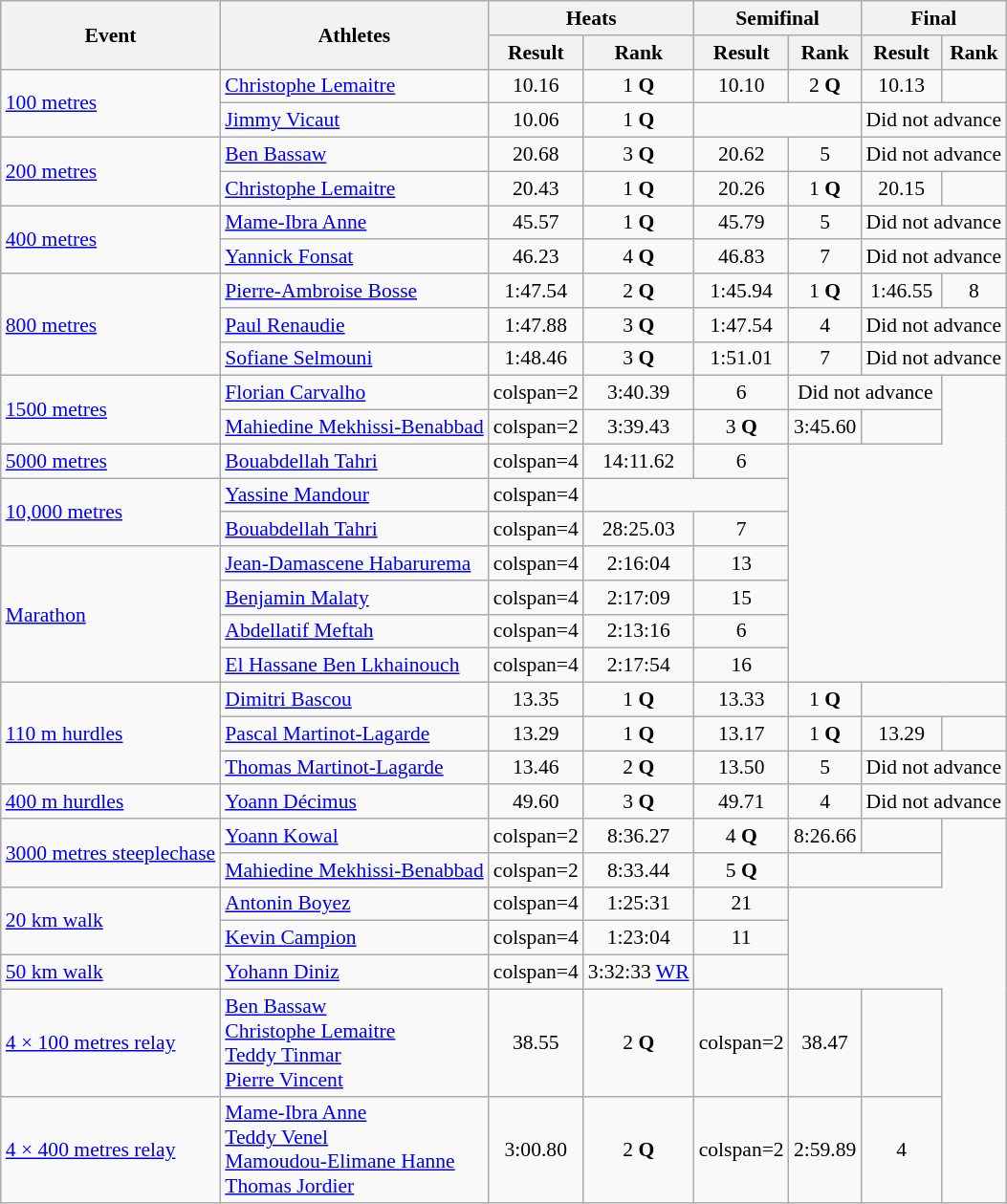<table class="wikitable" border="1" style="font-size:90%">
<tr>
<th rowspan="2">Event</th>
<th rowspan="2">Athletes</th>
<th colspan="2">Heats</th>
<th colspan="2">Semifinal</th>
<th colspan="2">Final</th>
</tr>
<tr>
<th>Result</th>
<th>Rank</th>
<th>Result</th>
<th>Rank</th>
<th>Result</th>
<th>Rank</th>
</tr>
<tr>
<td rowspan=2><a href='#'>100 metres</a></td>
<td><a href='#'>Christophe Lemaitre</a></td>
<td align=center>10.16</td>
<td align=center>1 <strong>Q</strong></td>
<td align=center>10.10</td>
<td align=center>2 <strong>Q</strong></td>
<td align=center>10.13</td>
<td align=center></td>
</tr>
<tr>
<td><a href='#'>Jimmy Vicaut</a></td>
<td align=center>10.06</td>
<td align=center>1 <strong>Q</strong></td>
<td colspan=2 align=center></td>
<td colspan=2 align=center>Did not advance</td>
</tr>
<tr>
<td rowspan=2><a href='#'>200 metres</a></td>
<td><a href='#'>Ben Bassaw</a></td>
<td align=center>20.68</td>
<td align=center>3 <strong>Q</strong></td>
<td align=center>20.62</td>
<td align=center>5</td>
<td colspan=2 align=center>Did not advance</td>
</tr>
<tr>
<td><a href='#'>Christophe Lemaitre</a></td>
<td align=center>20.43</td>
<td align=center>1 <strong>Q</strong></td>
<td align=center>20.26</td>
<td align=center>1 <strong>Q</strong></td>
<td align=center>20.15</td>
<td align=center></td>
</tr>
<tr>
<td rowspan=2><a href='#'>400 metres</a></td>
<td><a href='#'>Mame-Ibra Anne</a></td>
<td align=center>45.57</td>
<td align=center>1 <strong>Q</strong></td>
<td align=center>45.79</td>
<td align=center>5</td>
<td colspan=2 align=center>Did not advance</td>
</tr>
<tr>
<td><a href='#'>Yannick Fonsat</a></td>
<td align=center>46.23</td>
<td align=center>4 <strong>Q</strong></td>
<td align=center>46.83</td>
<td align=center>7</td>
<td colspan=2 align=center>Did not advance</td>
</tr>
<tr>
<td rowspan=3><a href='#'>800 metres</a></td>
<td><a href='#'>Pierre-Ambroise Bosse</a></td>
<td align=center>1:47.54</td>
<td align=center>2 <strong>Q</strong></td>
<td align=center>1:45.94</td>
<td align=center>1 <strong>Q</strong></td>
<td align=center>1:46.55</td>
<td align=center>8</td>
</tr>
<tr>
<td><a href='#'>Paul Renaudie</a></td>
<td align=center>1:47.88</td>
<td align=center>3 <strong>Q</strong></td>
<td align=center>1:47.54</td>
<td align=center>4</td>
<td colspan=2 align=center>Did not advance</td>
</tr>
<tr>
<td><a href='#'>Sofiane Selmouni</a></td>
<td align=center>1:48.46</td>
<td align=center>3 <strong>Q</strong></td>
<td align=center>1:51.01</td>
<td align=center>7</td>
<td colspan=2 align=center>Did not advance</td>
</tr>
<tr>
<td rowspan=2><a href='#'>1500 metres</a></td>
<td><a href='#'>Florian Carvalho</a></td>
<td>colspan=2 </td>
<td align=center>3:40.39</td>
<td align=center>6</td>
<td colspan=2 align=center>Did not advance</td>
</tr>
<tr>
<td><a href='#'>Mahiedine Mekhissi-Benabbad</a></td>
<td>colspan=2 </td>
<td align=center>3:39.43</td>
<td align=center>3 <strong>Q</strong></td>
<td align=center>3:45.60</td>
<td align=center></td>
</tr>
<tr>
<td rowspan=1><a href='#'>5000 metres</a></td>
<td><a href='#'>Bouabdellah Tahri</a></td>
<td>colspan=4 </td>
<td align=center>14:11.62</td>
<td align=center>6</td>
</tr>
<tr>
<td rowspan=2><a href='#'>10,000 metres</a></td>
<td><a href='#'>Yassine Mandour</a></td>
<td>colspan=4 </td>
<td colspan=2 align=center></td>
</tr>
<tr>
<td><a href='#'>Bouabdellah Tahri</a></td>
<td>colspan=4 </td>
<td align=center>28:25.03</td>
<td align=center>7</td>
</tr>
<tr>
<td rowspan=4><a href='#'>Marathon</a></td>
<td><a href='#'>Jean-Damascene Habarurema</a></td>
<td>colspan=4 </td>
<td align=center>2:16:04</td>
<td align=center>13</td>
</tr>
<tr>
<td><a href='#'>Benjamin Malaty</a></td>
<td>colspan=4 </td>
<td align=center>2:17:09</td>
<td align=center>15</td>
</tr>
<tr>
<td><a href='#'>Abdellatif Meftah</a></td>
<td>colspan=4 </td>
<td align=center>2:13:16</td>
<td align=center>6</td>
</tr>
<tr>
<td><a href='#'>El Hassane Ben Lkhainouch</a></td>
<td>colspan=4 </td>
<td align=center>2:17:54</td>
<td align=center>16</td>
</tr>
<tr>
<td rowspan=3><a href='#'>110 m hurdles</a></td>
<td><a href='#'>Dimitri Bascou</a></td>
<td align=center>13.35</td>
<td align=center>1 <strong>Q</strong></td>
<td align=center>13.33</td>
<td align=center>1 <strong>Q</strong></td>
<td colspan=2 align=center></td>
</tr>
<tr>
<td><a href='#'>Pascal Martinot-Lagarde</a></td>
<td align=center>13.29</td>
<td align=center>1 <strong>Q</strong></td>
<td align=center>13.17</td>
<td align=center>1 <strong>Q</strong></td>
<td align=center>13.29</td>
<td align=center></td>
</tr>
<tr>
<td><a href='#'>Thomas Martinot-Lagarde</a></td>
<td align=center>13.46</td>
<td align=center>2 <strong>Q</strong></td>
<td align=center>13.50</td>
<td align=center>5</td>
<td colspan=2 align=center>Did not advance</td>
</tr>
<tr>
<td rowspan=1><a href='#'>400 m hurdles</a></td>
<td><a href='#'>Yoann Décimus</a></td>
<td align=center>49.60</td>
<td align=center>3 <strong>Q</strong></td>
<td align=center>49.71</td>
<td align=center>4</td>
<td colspan=2 align=center>Did not advance</td>
</tr>
<tr>
<td rowspan=2><a href='#'>3000 metres steeplechase</a></td>
<td><a href='#'>Yoann Kowal</a></td>
<td>colspan=2 </td>
<td align=center>8:36.27</td>
<td align=center>4 <strong>Q</strong></td>
<td align=center>8:26.66</td>
<td align=center></td>
</tr>
<tr>
<td><a href='#'>Mahiedine Mekhissi-Benabbad</a></td>
<td>colspan=2 </td>
<td align=center>8:33.44</td>
<td align=center>5 <strong>Q</strong></td>
<td colspan=2 align=center></td>
</tr>
<tr>
<td rowspan=2><a href='#'>20 km walk</a></td>
<td><a href='#'>Antonin Boyez</a></td>
<td>colspan=4 </td>
<td align=center>1:25:31</td>
<td align=center>21</td>
</tr>
<tr>
<td><a href='#'>Kevin Campion</a></td>
<td>colspan=4 </td>
<td align=center>1:23:04</td>
<td align=center>11</td>
</tr>
<tr>
<td rowspan=1><a href='#'>50 km walk</a></td>
<td><a href='#'>Yohann Diniz</a></td>
<td>colspan=4 </td>
<td align=center>3:32:33 <a href='#'>WR</a></td>
<td align=center></td>
</tr>
<tr>
<td><a href='#'>4 × 100 metres relay</a></td>
<td><a href='#'>Ben Bassaw</a><br><a href='#'>Christophe Lemaitre</a><br><a href='#'>Teddy Tinmar</a><br><a href='#'>Pierre Vincent</a></td>
<td align=center>38.55</td>
<td align=center>2 <strong>Q</strong></td>
<td>colspan=2 </td>
<td align=center>38.47</td>
<td align=center></td>
</tr>
<tr>
<td><a href='#'>4 × 400 metres relay</a></td>
<td><a href='#'>Mame-Ibra Anne</a><br><a href='#'>Teddy Venel</a><br><a href='#'>Mamoudou-Elimane Hanne</a><br><a href='#'>Thomas Jordier</a></td>
<td align=center>3:00.80</td>
<td align=center>2 <strong>Q</strong></td>
<td>colspan=2 </td>
<td align=center>2:59.89</td>
<td align=center>4</td>
</tr>
</table>
